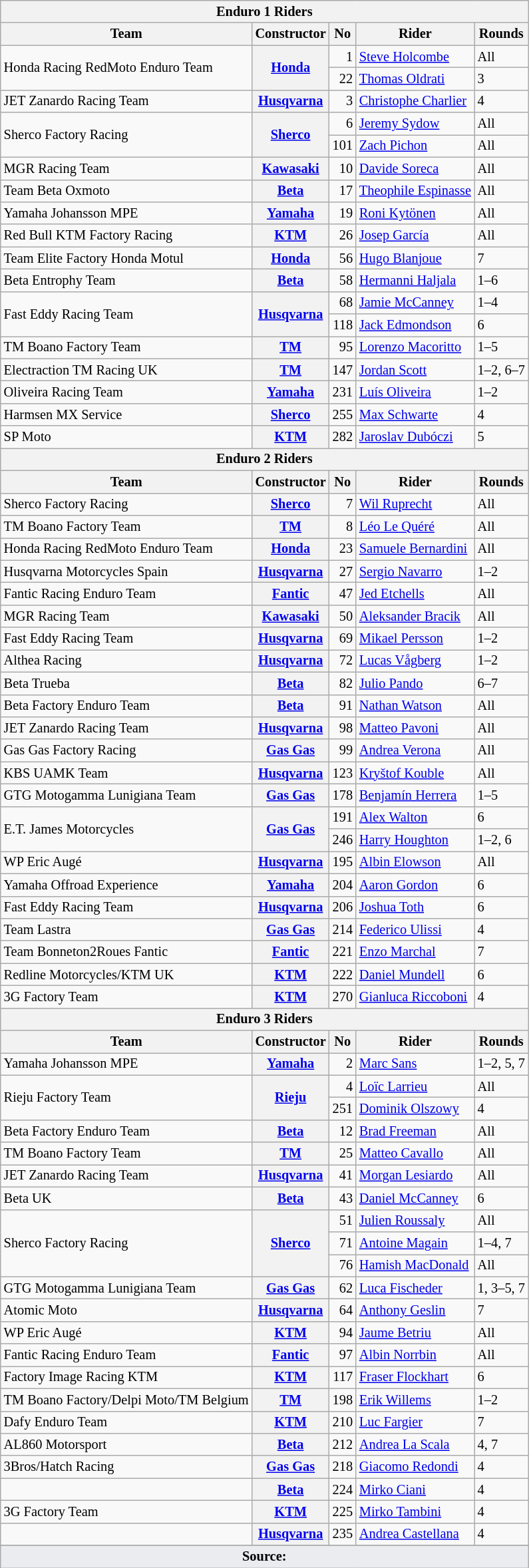<table class="wikitable" style="font-size: 85%;">
<tr>
<th colspan=5><strong>Enduro 1 Riders</strong></th>
</tr>
<tr>
<th>Team</th>
<th>Constructor</th>
<th>No</th>
<th>Rider</th>
<th>Rounds</th>
</tr>
<tr>
<td rowspan=2>Honda Racing RedMoto Enduro Team</td>
<th rowspan=2><a href='#'>Honda</a></th>
<td align="right">1</td>
<td> <a href='#'>Steve Holcombe</a></td>
<td>All</td>
</tr>
<tr>
<td align="right">22</td>
<td> <a href='#'>Thomas Oldrati</a></td>
<td>3</td>
</tr>
<tr>
<td>JET Zanardo Racing Team</td>
<th><a href='#'>Husqvarna</a></th>
<td align="right">3</td>
<td> <a href='#'>Christophe Charlier</a></td>
<td>4</td>
</tr>
<tr>
<td rowspan=2>Sherco Factory Racing</td>
<th rowspan=2><a href='#'>Sherco</a></th>
<td align="right">6</td>
<td> <a href='#'>Jeremy Sydow</a></td>
<td>All</td>
</tr>
<tr>
<td align="right">101</td>
<td> <a href='#'>Zach Pichon</a></td>
<td>All</td>
</tr>
<tr>
<td>MGR Racing Team</td>
<th><a href='#'>Kawasaki</a></th>
<td align="right">10</td>
<td> <a href='#'>Davide Soreca</a></td>
<td>All</td>
</tr>
<tr>
<td>Team Beta Oxmoto</td>
<th><a href='#'>Beta</a></th>
<td align="right">17</td>
<td> <a href='#'>Theophile Espinasse</a></td>
<td>All</td>
</tr>
<tr>
<td>Yamaha Johansson MPE</td>
<th><a href='#'>Yamaha</a></th>
<td align="right">19</td>
<td> <a href='#'>Roni Kytönen</a></td>
<td>All</td>
</tr>
<tr>
<td>Red Bull KTM Factory Racing</td>
<th><a href='#'>KTM</a></th>
<td align="right">26</td>
<td> <a href='#'>Josep García</a></td>
<td>All</td>
</tr>
<tr>
<td>Team Elite Factory Honda Motul</td>
<th><a href='#'>Honda</a></th>
<td align="right">56</td>
<td> <a href='#'>Hugo Blanjoue</a></td>
<td>7</td>
</tr>
<tr>
<td>Beta Entrophy Team</td>
<th><a href='#'>Beta</a></th>
<td align="right">58</td>
<td> <a href='#'>Hermanni Haljala</a></td>
<td>1–6</td>
</tr>
<tr>
<td rowspan=2>Fast Eddy Racing Team</td>
<th rowspan=2><a href='#'>Husqvarna</a></th>
<td align="right">68</td>
<td> <a href='#'>Jamie McCanney</a></td>
<td>1–4</td>
</tr>
<tr>
<td align="right">118</td>
<td> <a href='#'>Jack Edmondson</a></td>
<td>6</td>
</tr>
<tr>
<td>TM Boano Factory Team</td>
<th><a href='#'>TM</a></th>
<td align="right">95</td>
<td> <a href='#'>Lorenzo Macoritto</a></td>
<td>1–5</td>
</tr>
<tr>
<td>Electraction TM Racing UK</td>
<th><a href='#'>TM</a></th>
<td align="right">147</td>
<td> <a href='#'>Jordan Scott</a></td>
<td>1–2, 6–7</td>
</tr>
<tr>
<td>Oliveira Racing Team</td>
<th><a href='#'>Yamaha</a></th>
<td align="right">231</td>
<td> <a href='#'>Luís Oliveira</a></td>
<td>1–2</td>
</tr>
<tr>
<td>Harmsen MX Service</td>
<th><a href='#'>Sherco</a></th>
<td align="right">255</td>
<td> <a href='#'>Max Schwarte</a></td>
<td>4</td>
</tr>
<tr>
<td>SP Moto</td>
<th><a href='#'>KTM</a></th>
<td align="right">282</td>
<td> <a href='#'>Jaroslav Dubóczi</a></td>
<td>5</td>
</tr>
<tr>
<th colspan=5><strong>Enduro 2 Riders</strong></th>
</tr>
<tr>
<th>Team</th>
<th>Constructor</th>
<th>No</th>
<th>Rider</th>
<th>Rounds</th>
</tr>
<tr>
<td>Sherco Factory Racing</td>
<th><a href='#'>Sherco</a></th>
<td align="right">7</td>
<td> <a href='#'>Wil Ruprecht</a></td>
<td>All</td>
</tr>
<tr>
<td>TM Boano Factory Team</td>
<th><a href='#'>TM</a></th>
<td align="right">8</td>
<td> <a href='#'>Léo Le Quéré</a></td>
<td>All</td>
</tr>
<tr>
<td>Honda Racing RedMoto Enduro Team</td>
<th><a href='#'>Honda</a></th>
<td align="right">23</td>
<td> <a href='#'>Samuele Bernardini</a></td>
<td>All</td>
</tr>
<tr>
<td>Husqvarna Motorcycles Spain</td>
<th><a href='#'>Husqvarna</a></th>
<td align="right">27</td>
<td> <a href='#'>Sergio Navarro</a></td>
<td>1–2</td>
</tr>
<tr>
<td>Fantic Racing Enduro Team</td>
<th><a href='#'>Fantic</a></th>
<td align="right">47</td>
<td> <a href='#'>Jed Etchells</a></td>
<td>All</td>
</tr>
<tr>
<td>MGR Racing Team</td>
<th><a href='#'>Kawasaki</a></th>
<td align="right">50</td>
<td> <a href='#'>Aleksander Bracik</a></td>
<td>All</td>
</tr>
<tr>
<td>Fast Eddy Racing Team</td>
<th><a href='#'>Husqvarna</a></th>
<td align="right">69</td>
<td> <a href='#'>Mikael Persson</a></td>
<td>1–2</td>
</tr>
<tr>
<td>Althea Racing</td>
<th><a href='#'>Husqvarna</a></th>
<td align="right">72</td>
<td> <a href='#'>Lucas Vågberg</a></td>
<td>1–2</td>
</tr>
<tr>
<td>Beta Trueba</td>
<th><a href='#'>Beta</a></th>
<td align="right">82</td>
<td> <a href='#'>Julio Pando</a></td>
<td>6–7</td>
</tr>
<tr>
<td>Beta Factory Enduro Team</td>
<th><a href='#'>Beta</a></th>
<td align="right">91</td>
<td> <a href='#'>Nathan Watson</a></td>
<td>All</td>
</tr>
<tr>
<td>JET Zanardo Racing Team</td>
<th><a href='#'>Husqvarna</a></th>
<td align="right">98</td>
<td> <a href='#'>Matteo Pavoni</a></td>
<td>All</td>
</tr>
<tr>
<td>Gas Gas Factory Racing</td>
<th><a href='#'>Gas Gas</a></th>
<td align="right">99</td>
<td> <a href='#'>Andrea Verona</a></td>
<td>All</td>
</tr>
<tr>
<td>KBS UAMK Team</td>
<th><a href='#'>Husqvarna</a></th>
<td align="right">123</td>
<td> <a href='#'>Kryštof Kouble</a></td>
<td>All</td>
</tr>
<tr>
<td>GTG Motogamma Lunigiana Team</td>
<th><a href='#'>Gas Gas</a></th>
<td align="right">178</td>
<td> <a href='#'>Benjamín Herrera</a></td>
<td>1–5</td>
</tr>
<tr>
<td rowspan=2>E.T. James Motorcycles</td>
<th rowspan=2><a href='#'>Gas Gas</a></th>
<td align="right">191</td>
<td> <a href='#'>Alex Walton</a></td>
<td>6</td>
</tr>
<tr>
<td align="right">246</td>
<td> <a href='#'>Harry Houghton</a></td>
<td>1–2, 6</td>
</tr>
<tr>
<td>WP Eric Augé</td>
<th><a href='#'>Husqvarna</a></th>
<td align="right">195</td>
<td> <a href='#'>Albin Elowson</a></td>
<td>All</td>
</tr>
<tr>
<td>Yamaha Offroad Experience</td>
<th><a href='#'>Yamaha</a></th>
<td align="right">204</td>
<td> <a href='#'>Aaron Gordon</a></td>
<td>6</td>
</tr>
<tr>
<td>Fast Eddy Racing Team</td>
<th><a href='#'>Husqvarna</a></th>
<td align="right">206</td>
<td> <a href='#'>Joshua Toth</a></td>
<td>6</td>
</tr>
<tr>
<td>Team Lastra</td>
<th><a href='#'>Gas Gas</a></th>
<td align="right">214</td>
<td> <a href='#'>Federico Ulissi</a></td>
<td>4</td>
</tr>
<tr>
<td>Team Bonneton2Roues Fantic</td>
<th><a href='#'>Fantic</a></th>
<td align="right">221</td>
<td> <a href='#'>Enzo Marchal</a></td>
<td>7</td>
</tr>
<tr>
<td>Redline Motorcycles/KTM UK</td>
<th><a href='#'>KTM</a></th>
<td align="right">222</td>
<td> <a href='#'>Daniel Mundell</a></td>
<td>6</td>
</tr>
<tr>
<td>3G Factory Team</td>
<th><a href='#'>KTM</a></th>
<td align="right">270</td>
<td> <a href='#'>Gianluca Riccoboni</a></td>
<td>4</td>
</tr>
<tr>
<th colspan=5><strong>Enduro 3 Riders</strong></th>
</tr>
<tr>
<th>Team</th>
<th>Constructor</th>
<th>No</th>
<th>Rider</th>
<th>Rounds</th>
</tr>
<tr>
<td>Yamaha Johansson MPE</td>
<th><a href='#'>Yamaha</a></th>
<td align="right">2</td>
<td> <a href='#'>Marc Sans</a></td>
<td>1–2, 5, 7</td>
</tr>
<tr>
<td rowspan=2>Rieju Factory Team</td>
<th rowspan=2><a href='#'>Rieju</a></th>
<td align="right">4</td>
<td> <a href='#'>Loïc Larrieu</a></td>
<td>All</td>
</tr>
<tr>
<td align="right">251</td>
<td> <a href='#'>Dominik Olszowy</a></td>
<td>4</td>
</tr>
<tr>
<td>Beta Factory Enduro Team</td>
<th><a href='#'>Beta</a></th>
<td align="right">12</td>
<td> <a href='#'>Brad Freeman</a></td>
<td>All</td>
</tr>
<tr>
<td>TM Boano Factory Team</td>
<th><a href='#'>TM</a></th>
<td align="right">25</td>
<td> <a href='#'>Matteo Cavallo</a></td>
<td>All</td>
</tr>
<tr>
<td>JET Zanardo Racing Team</td>
<th><a href='#'>Husqvarna</a></th>
<td align="right">41</td>
<td> <a href='#'>Morgan Lesiardo</a></td>
<td>All</td>
</tr>
<tr>
<td>Beta UK</td>
<th><a href='#'>Beta</a></th>
<td align="right">43</td>
<td> <a href='#'>Daniel McCanney</a></td>
<td>6</td>
</tr>
<tr>
<td rowspan=3>Sherco Factory Racing</td>
<th rowspan=3><a href='#'>Sherco</a></th>
<td align="right">51</td>
<td> <a href='#'>Julien Roussaly</a></td>
<td>All</td>
</tr>
<tr>
<td align="right">71</td>
<td> <a href='#'>Antoine Magain</a></td>
<td>1–4, 7</td>
</tr>
<tr>
<td align="right">76</td>
<td> <a href='#'>Hamish MacDonald</a></td>
<td>All</td>
</tr>
<tr>
<td>GTG Motogamma Lunigiana Team</td>
<th><a href='#'>Gas Gas</a></th>
<td align="right">62</td>
<td> <a href='#'>Luca Fischeder</a></td>
<td>1, 3–5, 7</td>
</tr>
<tr>
<td>Atomic Moto</td>
<th><a href='#'>Husqvarna</a></th>
<td align="right">64</td>
<td> <a href='#'>Anthony Geslin</a></td>
<td>7</td>
</tr>
<tr>
<td>WP Eric Augé</td>
<th><a href='#'>KTM</a></th>
<td align="right">94</td>
<td> <a href='#'>Jaume Betriu</a></td>
<td>All</td>
</tr>
<tr>
<td>Fantic Racing Enduro Team</td>
<th><a href='#'>Fantic</a></th>
<td align="right">97</td>
<td> <a href='#'>Albin Norrbin</a></td>
<td>All</td>
</tr>
<tr>
<td>Factory Image Racing KTM</td>
<th><a href='#'>KTM</a></th>
<td align="right">117</td>
<td> <a href='#'>Fraser Flockhart</a></td>
<td>6</td>
</tr>
<tr>
<td>TM Boano Factory/Delpi Moto/TM Belgium</td>
<th><a href='#'>TM</a></th>
<td align="right">198</td>
<td> <a href='#'>Erik Willems</a></td>
<td>1–2</td>
</tr>
<tr>
<td>Dafy Enduro Team</td>
<th><a href='#'>KTM</a></th>
<td align="right">210</td>
<td> <a href='#'>Luc Fargier</a></td>
<td>7</td>
</tr>
<tr>
<td>AL860 Motorsport</td>
<th><a href='#'>Beta</a></th>
<td align="right">212</td>
<td> <a href='#'>Andrea La Scala</a></td>
<td>4, 7</td>
</tr>
<tr>
<td>3Bros/Hatch Racing</td>
<th><a href='#'>Gas Gas</a></th>
<td align="right">218</td>
<td> <a href='#'>Giacomo Redondi</a></td>
<td>4</td>
</tr>
<tr>
<td></td>
<th><a href='#'>Beta</a></th>
<td align="right">224</td>
<td> <a href='#'>Mirko Ciani</a></td>
<td>4</td>
</tr>
<tr>
<td>3G Factory Team</td>
<th><a href='#'>KTM</a></th>
<td align="right">225</td>
<td> <a href='#'>Mirko Tambini</a></td>
<td>4</td>
</tr>
<tr>
<td></td>
<th><a href='#'>Husqvarna</a></th>
<td align="right">235</td>
<td> <a href='#'>Andrea Castellana</a></td>
<td>4</td>
</tr>
<tr>
</tr>
<tr class="sortbottom">
<td colspan=5 align="bottom" style="background-color:#EAECF0; text-align:center"><strong>Source:</strong></td>
</tr>
</table>
